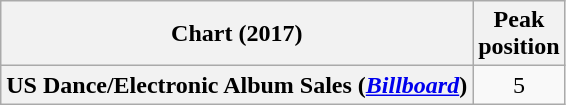<table class="wikitable plainrowheaders">
<tr>
<th scope="col">Chart (2017)</th>
<th scope="col">Peak<br>position</th>
</tr>
<tr>
<th scope="row">US Dance/Electronic Album Sales (<em><a href='#'>Billboard</a></em>)</th>
<td align=center>5</td>
</tr>
</table>
